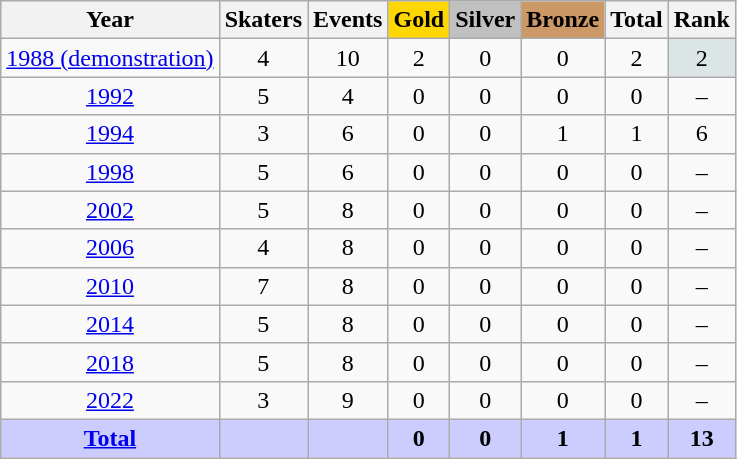<table class="wikitable sortable collapsible collapsed">
<tr>
<th>Year</th>
<th>Skaters</th>
<th>Events</th>
<th style="text-align:center; background-color:gold;"><strong>Gold</strong></th>
<th style="text-align:center; background-color:silver;"><strong>Silver</strong></th>
<th style="text-align:center; background-color:#c96;"><strong>Bronze</strong></th>
<th>Total</th>
<th>Rank</th>
</tr>
<tr style="text-align:center">
<td><a href='#'>1988 (demonstration)</a></td>
<td>4</td>
<td>10</td>
<td>2</td>
<td>0</td>
<td>0</td>
<td>2</td>
<td style="background-color:#dce5e5">2</td>
</tr>
<tr style="text-align:center">
<td><a href='#'>1992</a></td>
<td>5</td>
<td>4</td>
<td>0</td>
<td>0</td>
<td>0</td>
<td>0</td>
<td>–</td>
</tr>
<tr style="text-align:center">
<td><a href='#'>1994</a></td>
<td>3</td>
<td>6</td>
<td>0</td>
<td>0</td>
<td>1</td>
<td>1</td>
<td>6</td>
</tr>
<tr style="text-align:center">
<td><a href='#'>1998</a></td>
<td>5</td>
<td>6</td>
<td>0</td>
<td>0</td>
<td>0</td>
<td>0</td>
<td>–</td>
</tr>
<tr style="text-align:center">
<td><a href='#'>2002</a></td>
<td>5</td>
<td>8</td>
<td>0</td>
<td>0</td>
<td>0</td>
<td>0</td>
<td>–</td>
</tr>
<tr style="text-align:center">
<td><a href='#'>2006</a></td>
<td>4</td>
<td>8</td>
<td>0</td>
<td>0</td>
<td>0</td>
<td>0</td>
<td>–</td>
</tr>
<tr style="text-align:center">
<td><a href='#'>2010</a></td>
<td>7</td>
<td>8</td>
<td>0</td>
<td>0</td>
<td>0</td>
<td>0</td>
<td>–</td>
</tr>
<tr style="text-align:center">
<td><a href='#'>2014</a></td>
<td>5</td>
<td>8</td>
<td>0</td>
<td>0</td>
<td>0</td>
<td>0</td>
<td>–</td>
</tr>
<tr style="text-align:center">
<td><a href='#'>2018</a></td>
<td>5</td>
<td>8</td>
<td>0</td>
<td>0</td>
<td>0</td>
<td>0</td>
<td>–</td>
</tr>
<tr style="text-align:center">
<td><a href='#'>2022</a></td>
<td>3</td>
<td>9</td>
<td>0</td>
<td>0</td>
<td>0</td>
<td>0</td>
<td>–</td>
</tr>
<tr style="text-align:center; background-color:#ccf;">
<td><strong><a href='#'>Total</a></strong></td>
<td></td>
<td></td>
<td><strong>0</strong></td>
<td><strong>0</strong></td>
<td><strong>1</strong></td>
<td><strong>1</strong></td>
<td><strong>13</strong></td>
</tr>
</table>
